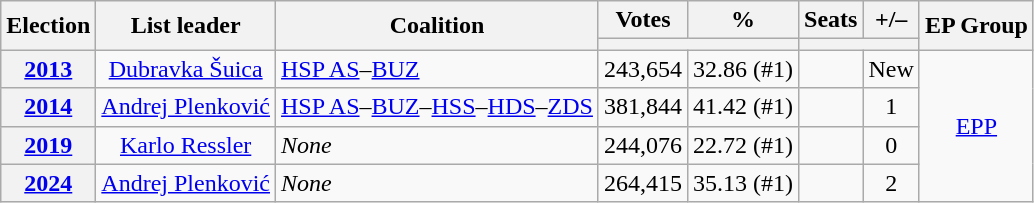<table class="wikitable" style="text-align:center;">
<tr>
<th rowspan=2>Election</th>
<th rowspan=2>List leader</th>
<th rowspan=2>Coalition</th>
<th>Votes</th>
<th>%</th>
<th>Seats</th>
<th>+/–</th>
<th rowspan=2>EP Group</th>
</tr>
<tr>
<th colspan=2></th>
<th colspan=2></th>
</tr>
<tr>
<th><a href='#'>2013</a></th>
<td><a href='#'>Dubravka Šuica</a></td>
<td align=left><a href='#'>HSP AS</a>–<a href='#'>BUZ</a></td>
<td>243,654</td>
<td>32.86 (#1)</td>
<td></td>
<td>New</td>
<td rowspan=4><a href='#'>EPP</a></td>
</tr>
<tr>
<th><a href='#'>2014</a></th>
<td><a href='#'>Andrej Plenković</a></td>
<td align=left><a href='#'>HSP AS</a>–<a href='#'>BUZ</a>–<a href='#'>HSS</a>–<a href='#'>HDS</a>–<a href='#'>ZDS</a></td>
<td>381,844</td>
<td>41.42 (#1)</td>
<td></td>
<td> 1</td>
</tr>
<tr>
<th><a href='#'>2019</a></th>
<td><a href='#'>Karlo Ressler</a></td>
<td align=left><em>None</em></td>
<td>244,076</td>
<td>22.72 (#1)</td>
<td></td>
<td> 0</td>
</tr>
<tr>
<th><a href='#'>2024</a></th>
<td><a href='#'>Andrej Plenković</a></td>
<td align=left><em>None</em></td>
<td>264,415</td>
<td>35.13 (#1)</td>
<td></td>
<td> 2</td>
</tr>
</table>
